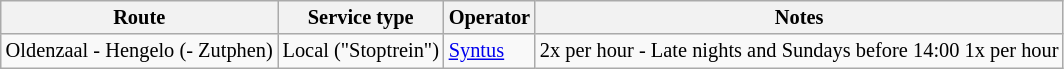<table class="wikitable" style="font-size:85%;">
<tr>
<th>Route</th>
<th>Service type</th>
<th>Operator</th>
<th>Notes</th>
</tr>
<tr>
<td>Oldenzaal - Hengelo (- Zutphen)</td>
<td>Local ("Stoptrein")</td>
<td><a href='#'>Syntus</a></td>
<td>2x per hour - Late nights and Sundays before 14:00 1x per hour</td>
</tr>
</table>
